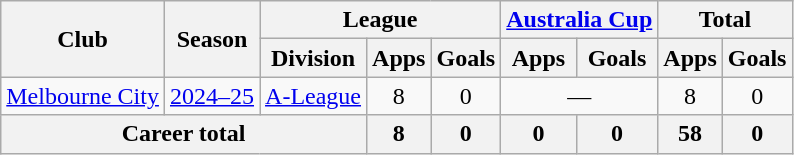<table class="wikitable" style="text-align: center">
<tr>
<th rowspan="2">Club</th>
<th rowspan="2">Season</th>
<th colspan="3">League</th>
<th colspan="2"><a href='#'>Australia Cup</a></th>
<th colspan="2">Total</th>
</tr>
<tr>
<th>Division</th>
<th>Apps</th>
<th>Goals</th>
<th>Apps</th>
<th>Goals</th>
<th>Apps</th>
<th>Goals</th>
</tr>
<tr>
<td rowspan="1"><a href='#'>Melbourne City</a></td>
<td><a href='#'>2024–25</a></td>
<td><a href='#'>A-League</a></td>
<td>8</td>
<td>0</td>
<td colspan="2">—</td>
<td>8</td>
<td>0</td>
</tr>
<tr>
<th colspan="3">Career total</th>
<th>8</th>
<th>0</th>
<th>0</th>
<th>0</th>
<th>58</th>
<th>0</th>
</tr>
</table>
